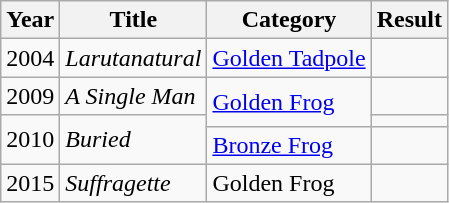<table class="wikitable">
<tr>
<th>Year</th>
<th>Title</th>
<th>Category</th>
<th>Result</th>
</tr>
<tr>
<td>2004</td>
<td><em>Larutanatural</em></td>
<td><a href='#'>Golden Tadpole</a></td>
<td></td>
</tr>
<tr>
<td>2009</td>
<td><em>A Single Man</em></td>
<td rowspan="2"><a href='#'>Golden Frog</a></td>
<td></td>
</tr>
<tr>
<td rowspan="2">2010</td>
<td rowspan="2"><em>Buried</em></td>
<td></td>
</tr>
<tr>
<td><a href='#'>Bronze Frog</a></td>
<td></td>
</tr>
<tr>
<td>2015</td>
<td><em>Suffragette</em></td>
<td>Golden Frog</td>
<td></td>
</tr>
</table>
